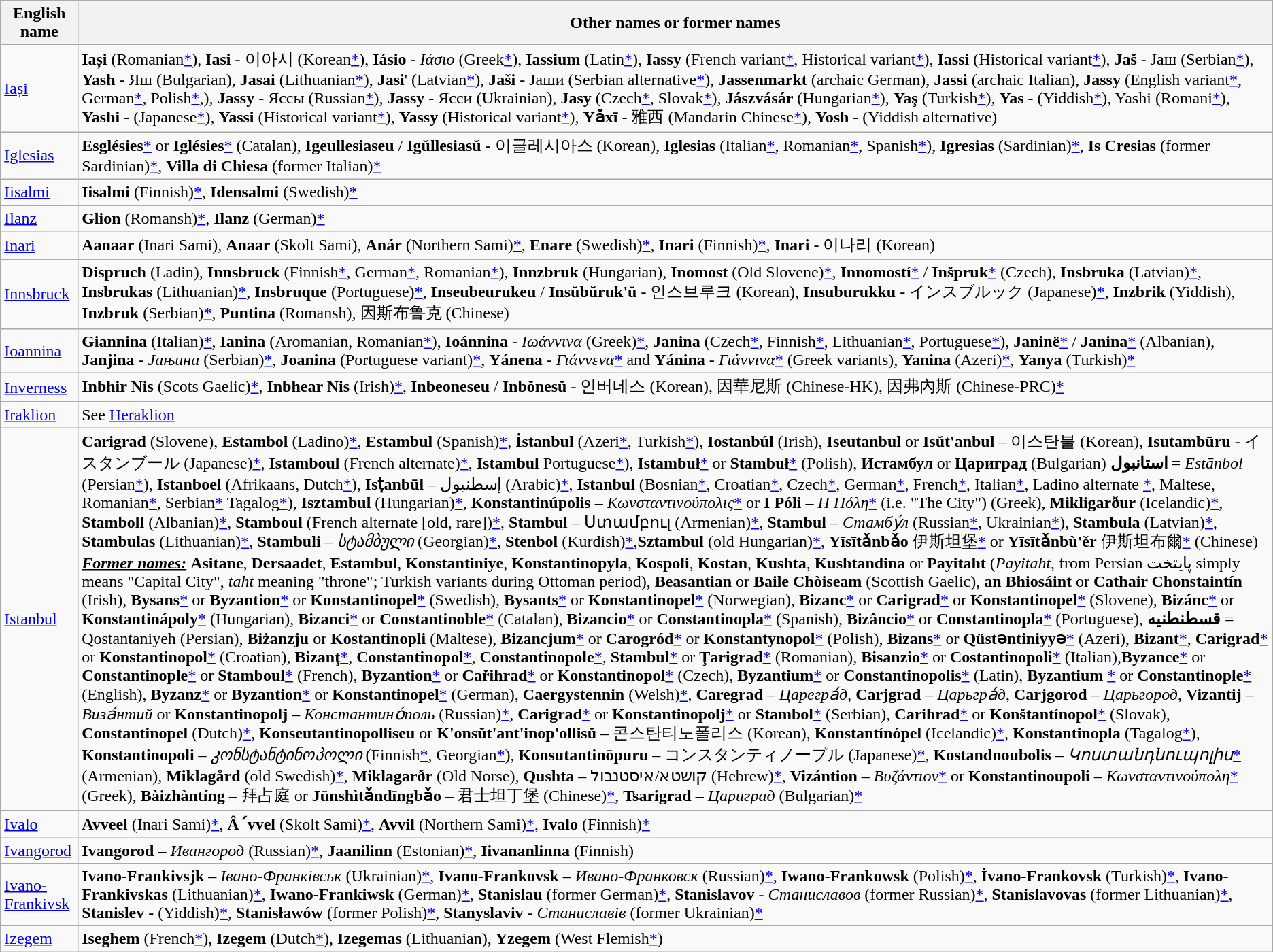<table class="wikitable">
<tr>
<th>English name</th>
<th>Other names or former names</th>
</tr>
<tr>
<td> <a href='#'>Iași</a></td>
<td><strong>Iași</strong> (Romanian<a href='#'>*</a>), <strong>Iasi</strong> - 이아시 (Korean<a href='#'>*</a>), <strong>Iásio</strong> - <em>Ιάσιο</em> (Greek<a href='#'>*</a>), <strong>Iassium</strong> (Latin<a href='#'>*</a>), <strong>Iassy</strong> (French variant<a href='#'>*</a>, Historical variant<a href='#'>*</a>), <strong>Iassi</strong> (Historical variant<a href='#'>*</a>), <strong>Jaš</strong> - Јаш (Serbian<a href='#'>*</a>), <strong>Yash</strong> - Яш (Bulgarian), <strong>Jasai</strong> (Lithuanian<a href='#'>*</a>), <strong>Jasi</strong>' (Latvian<a href='#'>*</a>), <strong>Jaši</strong> - Јаши (Serbian alternative<a href='#'>*</a>), <strong>Jassenmarkt</strong> (archaic German), <strong>Jassi</strong> (archaic Italian), <strong>Jassy</strong> (English variant<a href='#'>*</a>, German<a href='#'>*</a>, Polish<a href='#'>*</a>,), <strong>Jassy</strong> - Яссы (Russian<a href='#'>*</a>), <strong>Jassy</strong> - Ясси (Ukrainian), <strong>Jasy</strong> (Czech<a href='#'>*</a>, Slovak<a href='#'>*</a>), <strong>Jászvásár</strong> (Hungarian<a href='#'>*</a>), <strong>Yaş</strong> (Turkish<a href='#'>*</a>), <strong>Yas</strong> -  (Yiddish<a href='#'>*</a>), Yashi (Romani<a href='#'>*</a>), <strong>Yashi</strong> - (Japanese<a href='#'>*</a>), <strong>Yassi</strong> (Historical variant<a href='#'>*</a>), <strong>Yassy</strong> (Historical variant<a href='#'>*</a>), <strong>Yǎxī</strong> - 雅西 (Mandarin Chinese<a href='#'>*</a>), <strong>Yosh</strong> -  (Yiddish alternative)</td>
</tr>
<tr>
<td> <a href='#'>Iglesias</a></td>
<td><strong>Esglésies</strong><a href='#'>*</a> or <strong>Iglésies</strong><a href='#'>*</a> (Catalan), <strong>Igeullesiaseu</strong> / <strong>Igŭllesiasŭ</strong> - 이글레시아스 (Korean), <strong>Iglesias</strong> (Italian<a href='#'>*</a>, Romanian<a href='#'>*</a>, Spanish<a href='#'>*</a>), <strong>Igresias</strong> (Sardinian)<a href='#'>*</a>, <strong>Is Cresias</strong> (former Sardinian)<a href='#'>*</a>, <strong>Villa di Chiesa</strong> (former Italian)<a href='#'>*</a></td>
</tr>
<tr>
<td> <a href='#'>Iisalmi</a></td>
<td><strong>Iisalmi</strong> (Finnish)<a href='#'>*</a>, <strong>Idensalmi</strong> (Swedish)<a href='#'>*</a></td>
</tr>
<tr>
<td> <a href='#'>Ilanz</a></td>
<td><strong>Glion</strong> (Romansh)<a href='#'>*</a>, <strong>Ilanz</strong> (German)<a href='#'>*</a></td>
</tr>
<tr>
<td> <a href='#'>Inari</a></td>
<td><strong>Aanaar</strong> (Inari Sami), <strong>Anaar</strong> (Skolt Sami), <strong>Anár</strong> (Northern Sami)<a href='#'>*</a>, <strong>Enare</strong> (Swedish)<a href='#'>*</a>, <strong>Inari</strong> (Finnish)<a href='#'>*</a>, <strong>Inari</strong> - 이나리 (Korean)</td>
</tr>
<tr>
<td> <a href='#'>Innsbruck</a></td>
<td><strong>Dispruch</strong> (Ladin), <strong>Innsbruck</strong> (Finnish<a href='#'>*</a>, German<a href='#'>*</a>, Romanian<a href='#'>*</a>), <strong>Innzbruk</strong> (Hungarian), <strong>Inomost</strong> (Old Slovene)<a href='#'>*</a>, <strong>Innomostí</strong><a href='#'>*</a> / <strong>Inšpruk</strong><a href='#'>*</a> (Czech), <strong>Insbruka</strong> (Latvian)<a href='#'>*</a>, <strong>Insbrukas</strong> (Lithuanian)<a href='#'>*</a>, <strong>Insbruque</strong> (Portuguese)<a href='#'>*</a>, <strong>Inseubeurukeu</strong> / <strong>Insŭbŭruk'ŭ</strong> - 인스브루크 (Korean), <strong>Insuburukku</strong> - インスブルック (Japanese)<a href='#'>*</a>, <strong>Inzbrik</strong> (Yiddish), <strong>Inzbruk</strong> (Serbian)<a href='#'>*</a>, <strong>Puntina</strong> (Romansh), 因斯布鲁克 (Chinese)</td>
</tr>
<tr>
<td> <a href='#'>Ioannina</a></td>
<td><strong>Giannina</strong> (Italian)<a href='#'>*</a>, <strong>Ianina</strong> (Aromanian, Romanian<a href='#'>*</a>), <strong>Ioánnina</strong> - <em>Ιωάννινα</em> (Greek)<a href='#'>*</a>, <strong>Janina</strong> (Czech<a href='#'>*</a>, Finnish<a href='#'>*</a>, Lithuanian<a href='#'>*</a>, Portuguese<a href='#'>*</a>), <strong>Janinë</strong><a href='#'>*</a> / <strong>Janina</strong><a href='#'>*</a> (Albanian), <strong>Janjina</strong> - <em>Јањина</em> (Serbian)<a href='#'>*</a>, <strong>Joanina</strong> (Portuguese variant)<a href='#'>*</a>, <strong>Yánena</strong> - <em>Γιάννενα</em><a href='#'>*</a> and <strong>Yánina</strong> - <em>Γιάννινα</em><a href='#'>*</a> (Greek variants), <strong>Yanina</strong> (Azeri)<a href='#'>*</a>, <strong>Yanya</strong> (Turkish)<a href='#'>*</a></td>
</tr>
<tr>
<td> <a href='#'>Inverness</a></td>
<td><strong>Inbhir Nis</strong> (Scots Gaelic)<a href='#'>*</a>, <strong>Inbhear Nis</strong> (Irish)<a href='#'>*</a>, <strong>Inbeoneseu</strong> / <strong>Inbŏnesŭ</strong> - 인버네스 (Korean), 因華尼斯 (Chinese-HK), 因弗內斯 (Chinese-PRC)<a href='#'>*</a></td>
</tr>
<tr>
<td> <a href='#'>Iraklion</a></td>
<td>See <a href='#'>Heraklion</a></td>
</tr>
<tr>
<td> <a href='#'>Istanbul</a></td>
<td><strong>Carigrad</strong> (Slovene), <strong>Estambol</strong> (Ladino)<a href='#'>*</a>, <strong>Estambul</strong> (Spanish)<a href='#'>*</a>, <strong>İstanbul</strong> (Azeri<a href='#'>*</a>, Turkish<a href='#'>*</a>), <strong>Iostanbúl</strong> (Irish), <strong>Iseutanbul</strong> or <strong>Isŭt'anbul</strong> – 이스탄불 (Korean), <strong>Isutambūru</strong> - イスタンブール (Japanese)<a href='#'>*</a>, <strong>Istamboul</strong> (French alternate)<a href='#'>*</a>, <strong>Istambul</strong> Portuguese<a href='#'>*</a>), <strong>Istambuł</strong><a href='#'>*</a> or <strong>Stambuł</strong><a href='#'>*</a> (Polish), <strong>Истамбул</strong> or <strong>Цариград</strong> (Bulgarian) <strong>استانبول</strong> = <em>Estānbol</em> (Persian<a href='#'>*</a>), <strong>Istanboel</strong> (Afrikaans, Dutch<a href='#'>*</a>), <strong>Isṭanbūl</strong> – إسطنبول (Arabic)<a href='#'>*</a>, <strong>Istanbul</strong> (Bosnian<a href='#'>*</a>, Croatian<a href='#'>*</a>, Czech<a href='#'>*</a>, German<a href='#'>*</a>, French<a href='#'>*</a>, Italian<a href='#'>*</a>, Ladino alternate <a href='#'>*</a>, Maltese, Romanian<a href='#'>*</a>, Serbian<a href='#'>*</a> Tagalog<a href='#'>*</a>),  <strong>Isztambul</strong> (Hungarian)<a href='#'>*</a>, <strong>Konstantinúpolis</strong> – <em>Κωνσταντινούπολις</em><a href='#'>*</a> or <strong>I Póli</strong> – <em>Η Πόλη</em><a href='#'>*</a> (i.e. "The City") (Greek), <strong>Mikligarður</strong> (Icelandic)<a href='#'>*</a>, <strong>Stamboll</strong> (Albanian)<a href='#'>*</a>, <strong>Stamboul</strong> (French alternate [old, rare])<a href='#'>*</a>, <strong>Stambul</strong> – Ստամբուլ (Armenian)<a href='#'>*</a>, <strong>Stambul</strong> – <em>Стамбу́л</em> (Russian<a href='#'>*</a>, Ukrainian<a href='#'>*</a>), <strong>Stambula</strong> (Latvian)<a href='#'>*</a>, <strong>Stambulas</strong> (Lithuanian)<a href='#'>*</a>, <strong>Stambuli</strong> – <em>სტამბული</em> (Georgian)<a href='#'>*</a>, <strong>Stenbol</strong> (Kurdish)<a href='#'>*</a>,<strong>Sztambul</strong> (old Hungarian)<a href='#'>*</a>, <strong>Yīsītǎnbǎo</strong> 伊斯坦堡<a href='#'>*</a> or <strong>Yīsītǎnbù'ěr</strong> 伊斯坦布爾<a href='#'>*</a> (Chinese)<br><u><strong><em>Former names:</em></strong></u>  <strong>Asitane</strong>, <strong>Dersaadet</strong>, <strong>Estambul</strong>, <strong>Konstantiniye</strong>, <strong>Konstantinopyla</strong>, <strong>Kospoli</strong>, <strong>Kostan</strong>, <strong>Kushta</strong>, <strong>Kushtandina</strong> or <strong>Payitaht</strong> (<em>Payitaht</em>, from Persian پایتخت simply means "Capital City", <em>taht</em> meaning "throne"; Turkish variants during Ottoman period), <strong>Beasantian</strong> or <strong>Baile Chòiseam</strong> (Scottish Gaelic), <strong>an Bhiosáint</strong> or <strong>Cathair Chonstaintín</strong> (Irish), <strong>Bysans</strong><a href='#'>*</a> or <strong>Byzantion</strong><a href='#'>*</a> or <strong>Konstantinopel</strong><a href='#'>*</a> (Swedish), <strong>Bysants</strong><a href='#'>*</a> or <strong>Konstantinopel</strong><a href='#'>*</a> (Norwegian),   <strong>Bizanc</strong><a href='#'>*</a> or <strong>Carigrad</strong><a href='#'>*</a> or <strong>Konstantinopel</strong><a href='#'>*</a> (Slovene), <strong>Bizánc</strong><a href='#'>*</a> or <strong>Konstantinápoly</strong><a href='#'>*</a> (Hungarian), <strong>Bizanci</strong><a href='#'>*</a> or <strong>Constantinoble</strong><a href='#'>*</a> (Catalan), <strong>Bizancio</strong><a href='#'>*</a> or <strong>Constantinopla</strong><a href='#'>*</a> (Spanish), <strong>Bizâncio</strong><a href='#'>*</a> or <strong>Constantinopla</strong><a href='#'>*</a> (Portuguese), <strong>قسطنطنیه</strong> = Qostantaniyeh (Persian), <strong>Biżanzju</strong> or <strong>Kostantinopli</strong> (Maltese), <strong>Bizancjum</strong><a href='#'>*</a> or <strong>Carogród</strong><a href='#'>*</a> or <strong>Konstantynopol</strong><a href='#'>*</a> (Polish), <strong>Bizans</strong><a href='#'>*</a> or <strong>Qüstəntiniyyə</strong><a href='#'>*</a> (Azeri), <strong>Bizant</strong><a href='#'>*</a>, <strong>Carigrad</strong><a href='#'>*</a> or <strong>Konstantinopol</strong><a href='#'>*</a> (Croatian), <strong>Bizanţ</strong><a href='#'>*</a>, <strong>Constantinopol</strong><a href='#'>*</a>, <strong>Constantinopole</strong><a href='#'>*</a>, <strong>Stambul</strong><a href='#'>*</a> or <strong>Ţarigrad</strong><a href='#'>*</a> (Romanian), <strong>Bisanzio</strong><a href='#'>*</a> or <strong>Costantinopoli</strong><a href='#'>*</a> (Italian),<strong>Byzance</strong><a href='#'>*</a> or <strong>Constantinople</strong><a href='#'>*</a> or <strong>Stamboul</strong><a href='#'>*</a> (French), <strong>Byzantion</strong><a href='#'>*</a> or <strong>Cařihrad</strong><a href='#'>*</a> or <strong>Konstantinopol</strong><a href='#'>*</a> (Czech), <strong>Byzantium</strong><a href='#'>*</a> or <strong>Constantinopolis</strong><a href='#'>*</a> (Latin), <strong>Byzantium</strong> <a href='#'>*</a> or <strong>Constantinople</strong><a href='#'>*</a> (English), <strong>Byzanz</strong><a href='#'>*</a> or <strong>Byzantion</strong><a href='#'>*</a> or <strong>Konstantinopel</strong><a href='#'>*</a> (German), <strong>Caergystennin</strong> (Welsh)<a href='#'>*</a>, <strong>Caregrad</strong> – <em>Царегра́д</em>, <strong>Carjgrad</strong> – <em>Царьгра́д</em>, <strong>Carjgorod</strong> – <em>Царьгород</em>, <strong>Vizantij</strong> – <em>Виза́нтий</em> or <strong>Konstantinopolj</strong> – <em>Константино́поль</em> (Russian)<a href='#'>*</a>,   <strong>Carigrad</strong><a href='#'>*</a> or <strong>Konstantinopolj</strong><a href='#'>*</a> or <strong>Stambol</strong><a href='#'>*</a> (Serbian), <strong>Carihrad</strong><a href='#'>*</a> or <strong>Konštantínopol</strong><a href='#'>*</a> (Slovak), <strong>Constantinopel</strong> (Dutch)<a href='#'>*</a>, <strong>Konseutantinopolliseu</strong> or <strong>K'onsŭt'ant'inop'ollisŭ</strong> – 콘스탄티노폴리스 (Korean), <strong>Konstantínópel</strong> (Icelandic)<a href='#'>*</a>,  <strong>Konstantinopla</strong> (Tagalog<a href='#'>*</a>), <strong>Konstantinopoli</strong> – <em>კონსტანტინოპოლი </em> (Finnish<a href='#'>*</a>, Georgian<a href='#'>*</a>), <strong>Konsutantinōpuru</strong> – コンスタンティノープル (Japanese)<a href='#'>*</a>, <strong>Kostandnoubolis</strong> – <em>Կոստանդնուպոլիս</em><a href='#'>*</a> (Armenian), <strong>Miklagård</strong> (old Swedish)<a href='#'>*</a>, <strong>Miklagarðr</strong> (Old Norse), <strong>Qushta</strong> – קושטא/איסטנבול (Hebrew)<a href='#'>*</a>, <strong>Vizántion</strong> – <em>Βυζάντιον</em><a href='#'>*</a> or <strong>Konstantinoupoli</strong> – <em>Κωνσταντινούπολη</em><a href='#'>*</a> (Greek), <strong>Bàizhàntíng</strong> – 拜占庭 or <strong>Jūnshìtǎndīngbǎo</strong> – 君士坦丁堡 (Chinese)<a href='#'>*</a>, <strong>Tsarigrad</strong> – <em>Цариград</em> (Bulgarian)<a href='#'>*</a></td>
</tr>
<tr>
<td> <a href='#'>Ivalo</a></td>
<td><strong>Avveel</strong> (Inari Sami)<a href='#'>*</a>, <strong>Âˊvvel</strong> (Skolt Sami)<a href='#'>*</a>, <strong>Avvil</strong> (Northern Sami)<a href='#'>*</a>, <strong>Ivalo</strong> (Finnish)<a href='#'>*</a></td>
</tr>
<tr>
<td> <a href='#'>Ivangorod</a></td>
<td><strong>Ivangorod</strong> – <em>Ивангород</em> (Russian)<a href='#'>*</a>, <strong>Jaanilinn</strong> (Estonian)<a href='#'>*</a>, <strong>Iivananlinna</strong> (Finnish)</td>
</tr>
<tr>
<td> <a href='#'>Ivano-Frankivsk</a></td>
<td><strong>Ivano-Frankivsjk</strong> – <em>Івано-Франківськ</em> (Ukrainian)<a href='#'>*</a>, <strong>Ivano-Frankovsk</strong> – <em>Ивано-Франковск</em> (Russian)<a href='#'>*</a>, <strong>Iwano-Frankowsk</strong> (Polish)<a href='#'>*</a>, <strong>İvano-Frankovsk</strong> (Turkish)<a href='#'>*</a>, <strong>Ivano-Frankivskas</strong> (Lithuanian)<a href='#'>*</a>, <strong>Iwano-Frankiwsk</strong> (German)<a href='#'>*</a>, <strong>Stanislau</strong> (former German)<a href='#'>*</a>, <strong>Stanislavov</strong> - <em>Станиславов</em> (former Russian)<a href='#'>*</a>, <strong>Stanislavovas</strong> (former Lithuanian)<a href='#'>*</a>, <strong>Stanislev</strong> -  (Yiddish)<a href='#'>*</a>, <strong>Stanisławów</strong> (former Polish)<a href='#'>*</a>, <strong>Stanyslaviv</strong> - <em>Станиславів</em> (former Ukrainian)<a href='#'>*</a></td>
</tr>
<tr>
<td> <a href='#'>Izegem</a></td>
<td><strong>Iseghem</strong> (French<a href='#'>*</a>), <strong>Izegem</strong> (Dutch<a href='#'>*</a>), <strong>Izegemas</strong> (Lithuanian), <strong>Yzegem</strong> (West Flemish<a href='#'>*</a>)</td>
</tr>
</table>
